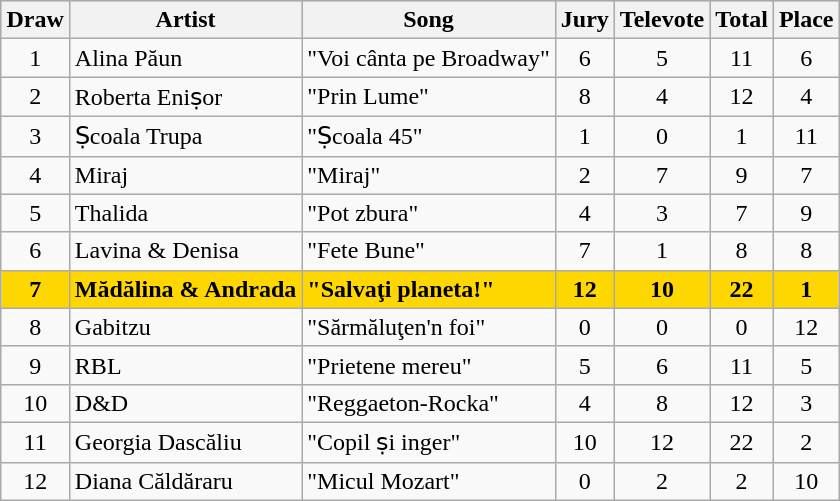<table class="sortable wikitable" style="margin: 1em auto 1em auto; text-align:center">
<tr bgcolor="#CCCCCC">
<th>Draw</th>
<th>Artist</th>
<th>Song</th>
<th>Jury</th>
<th>Televote</th>
<th>Total</th>
<th>Place</th>
</tr>
<tr>
<td>1</td>
<td align="left">Alina Păun</td>
<td align="left">"Voi cânta pe Broadway"</td>
<td>6</td>
<td>5</td>
<td>11</td>
<td>6</td>
</tr>
<tr>
<td>2</td>
<td align="left">Roberta Eniṣor</td>
<td align="left">"Prin Lume"</td>
<td>8</td>
<td>4</td>
<td>12</td>
<td>4</td>
</tr>
<tr>
<td>3</td>
<td align="left">Ṣcoala Trupa</td>
<td align="left">"Ṣcoala 45"</td>
<td>1</td>
<td>0</td>
<td>1</td>
<td>11</td>
</tr>
<tr>
<td>4</td>
<td align="left">Miraj</td>
<td align="left">"Miraj"</td>
<td>2</td>
<td>7</td>
<td>9</td>
<td>7</td>
</tr>
<tr>
<td>5</td>
<td align="left">Thalida</td>
<td align="left">"Pot zbura"</td>
<td>4</td>
<td>3</td>
<td>7</td>
<td>9</td>
</tr>
<tr>
<td>6</td>
<td align="left">Lavina & Denisa</td>
<td align="left">"Fete Bune"</td>
<td>7</td>
<td>1</td>
<td>8</td>
<td>8</td>
</tr>
<tr style="font-weight:bold; background:gold;">
<td><strong>7</strong></td>
<td align="left"><strong>Mădălina & Andrada</strong></td>
<td align="left"><strong>"Salvaţi planeta!"</strong></td>
<td>12</td>
<td>10</td>
<td><strong>22</strong></td>
<td><strong>1</strong></td>
</tr>
<tr>
<td>8</td>
<td align="left">Gabitzu</td>
<td align="left">"Sărmăluţen'n foi"</td>
<td>0</td>
<td>0</td>
<td>0</td>
<td>12</td>
</tr>
<tr>
<td>9</td>
<td align="left">RBL</td>
<td align="left">"Prietene mereu"</td>
<td>5</td>
<td>6</td>
<td>11</td>
<td>5</td>
</tr>
<tr>
<td>10</td>
<td align="left">D&D</td>
<td align="left">"Reggaeton-Rocka"</td>
<td>4</td>
<td>8</td>
<td>12</td>
<td>3</td>
</tr>
<tr>
<td>11</td>
<td align="left">Georgia Dascăliu</td>
<td align="left">"Copil ṣi inger"</td>
<td>10</td>
<td>12</td>
<td>22</td>
<td>2</td>
</tr>
<tr>
<td>12</td>
<td align="left">Diana Căldăraru</td>
<td align="left">"Micul Mozart"</td>
<td>0</td>
<td>2</td>
<td>2</td>
<td>10</td>
</tr>
</table>
